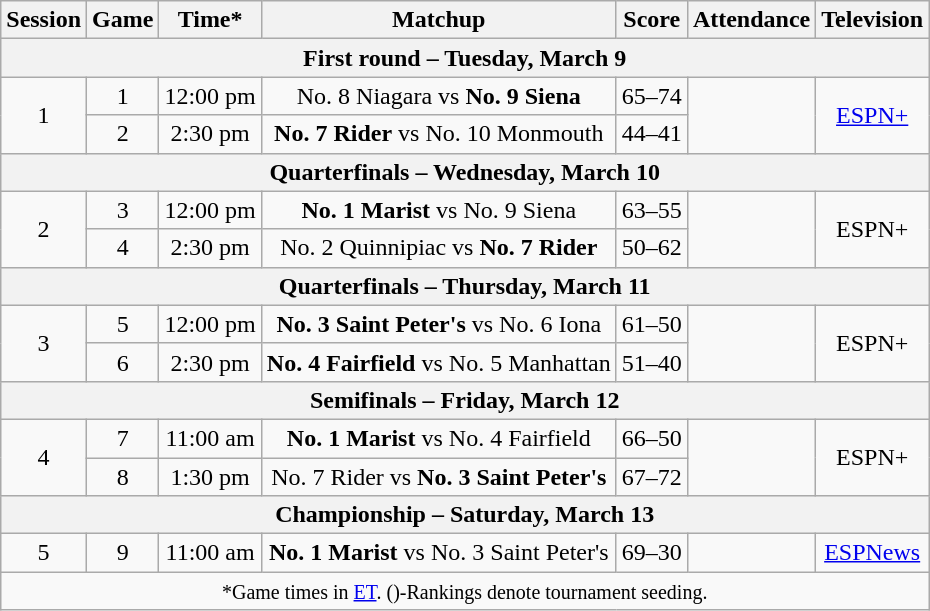<table class="wikitable" style="text-align:center">
<tr>
<th>Session</th>
<th>Game</th>
<th>Time*</th>
<th>Matchup</th>
<th>Score</th>
<th>Attendance</th>
<th>Television</th>
</tr>
<tr>
<th colspan="8">First round – Tuesday, March 9</th>
</tr>
<tr>
<td rowspan=2>1</td>
<td>1</td>
<td>12:00 pm</td>
<td>No. 8 Niagara vs <strong>No. 9 Siena</strong></td>
<td>65–74</td>
<td rowspan=2></td>
<td rowspan=2><a href='#'>ESPN+</a></td>
</tr>
<tr>
<td>2</td>
<td>2:30 pm</td>
<td><strong>No. 7 Rider</strong> vs No. 10 Monmouth</td>
<td>44–41</td>
</tr>
<tr>
<th colspan="8">Quarterfinals – Wednesday, March 10</th>
</tr>
<tr>
<td rowspan=2>2</td>
<td>3</td>
<td>12:00 pm</td>
<td><strong>No. 1 Marist</strong> vs No. 9 Siena</td>
<td>63–55</td>
<td rowspan=2></td>
<td rowspan=2>ESPN+</td>
</tr>
<tr>
<td>4</td>
<td>2:30 pm</td>
<td>No. 2 Quinnipiac vs <strong>No. 7 Rider</strong></td>
<td>50–62</td>
</tr>
<tr>
<th colspan="8">Quarterfinals – Thursday, March 11</th>
</tr>
<tr>
<td rowspan=2>3</td>
<td>5</td>
<td>12:00 pm</td>
<td><strong>No. 3 Saint Peter's</strong> vs No. 6 Iona</td>
<td>61–50</td>
<td rowspan=2></td>
<td rowspan=2>ESPN+</td>
</tr>
<tr>
<td>6</td>
<td>2:30 pm</td>
<td><strong>No. 4 Fairfield</strong> vs No. 5 Manhattan</td>
<td>51–40</td>
</tr>
<tr>
<th colspan="8">Semifinals – Friday, March 12</th>
</tr>
<tr>
<td rowspan=2>4</td>
<td>7</td>
<td>11:00 am</td>
<td><strong>No. 1 Marist</strong> vs No. 4 Fairfield</td>
<td>66–50</td>
<td rowspan=2></td>
<td rowspan=2>ESPN+</td>
</tr>
<tr>
<td>8</td>
<td>1:30 pm</td>
<td>No. 7 Rider vs <strong>No. 3 Saint Peter's</strong></td>
<td>67–72</td>
</tr>
<tr>
<th colspan="8">Championship – Saturday, March 13</th>
</tr>
<tr>
<td>5</td>
<td>9</td>
<td>11:00 am</td>
<td><strong>No. 1 Marist</strong> vs No. 3 Saint Peter's</td>
<td>69–30</td>
<td></td>
<td><a href='#'>ESPNews</a></td>
</tr>
<tr>
<td colspan="7"><small>*Game times in <a href='#'>ET</a>. ()-Rankings denote tournament seeding.</small></td>
</tr>
</table>
